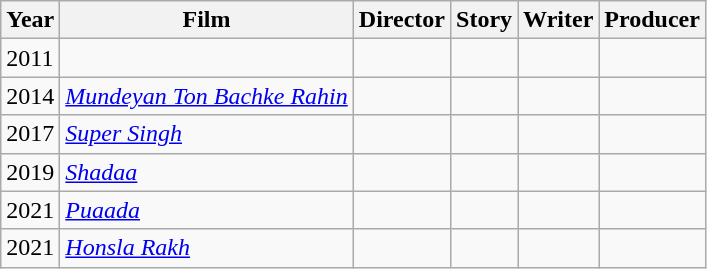<table class="wikitable sortable">
<tr>
<th>Year</th>
<th>Film</th>
<th>Director</th>
<th>Story</th>
<th>Writer</th>
<th>Producer</th>
</tr>
<tr>
<td>2011</td>
<td></td>
<td></td>
<td></td>
<td></td>
<td></td>
</tr>
<tr>
<td>2014</td>
<td><em><a href='#'>Mundeyan Ton Bachke Rahin</a></em></td>
<td></td>
<td></td>
<td></td>
<td></td>
</tr>
<tr>
<td>2017</td>
<td><em><a href='#'>Super Singh</a></em></td>
<td></td>
<td></td>
<td></td>
<td></td>
</tr>
<tr>
<td>2019</td>
<td><em><a href='#'>Shadaa</a></em></td>
<td></td>
<td></td>
<td></td>
<td></td>
</tr>
<tr>
<td>2021</td>
<td><em><a href='#'>Puaada</a></em></td>
<td></td>
<td></td>
<td></td>
<td></td>
</tr>
<tr>
<td>2021</td>
<td><em><a href='#'>Honsla Rakh</a></em></td>
<td></td>
<td></td>
<td></td>
<td></td>
</tr>
</table>
